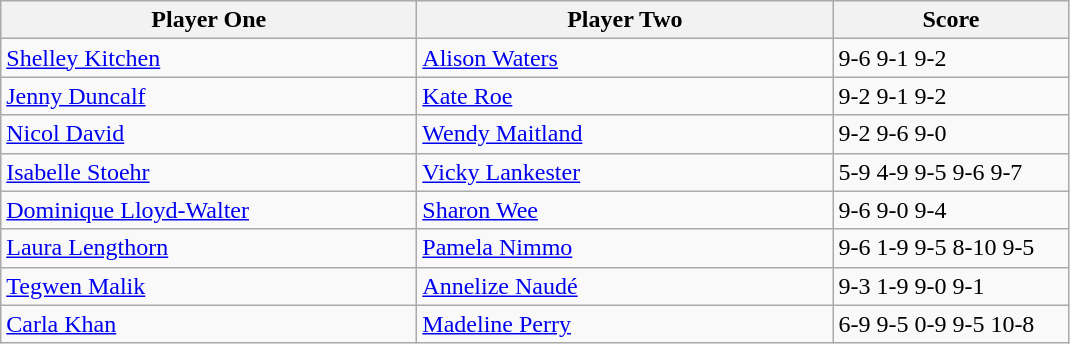<table class="wikitable">
<tr>
<th width=270>Player One</th>
<th width=270>Player Two</th>
<th width=150>Score</th>
</tr>
<tr>
<td> <a href='#'>Shelley Kitchen</a></td>
<td> <a href='#'>Alison Waters</a></td>
<td>9-6 9-1 9-2</td>
</tr>
<tr>
<td> <a href='#'>Jenny Duncalf</a></td>
<td> <a href='#'>Kate Roe</a></td>
<td>9-2 9-1 9-2</td>
</tr>
<tr>
<td> <a href='#'>Nicol David</a></td>
<td> <a href='#'>Wendy Maitland</a></td>
<td>9-2 9-6 9-0</td>
</tr>
<tr>
<td> <a href='#'>Isabelle Stoehr</a></td>
<td> <a href='#'>Vicky Lankester</a></td>
<td>5-9 4-9 9-5 9-6 9-7</td>
</tr>
<tr>
<td> <a href='#'>Dominique Lloyd-Walter</a></td>
<td> <a href='#'>Sharon Wee</a></td>
<td>9-6 9-0 9-4</td>
</tr>
<tr>
<td> <a href='#'>Laura Lengthorn</a></td>
<td> <a href='#'>Pamela Nimmo</a></td>
<td>9-6 1-9 9-5 8-10 9-5</td>
</tr>
<tr>
<td> <a href='#'>Tegwen Malik</a></td>
<td> <a href='#'>Annelize Naudé</a></td>
<td>9-3 1-9 9-0 9-1</td>
</tr>
<tr>
<td> <a href='#'>Carla Khan</a></td>
<td> <a href='#'>Madeline Perry</a></td>
<td>6-9 9-5 0-9 9-5 10-8</td>
</tr>
</table>
